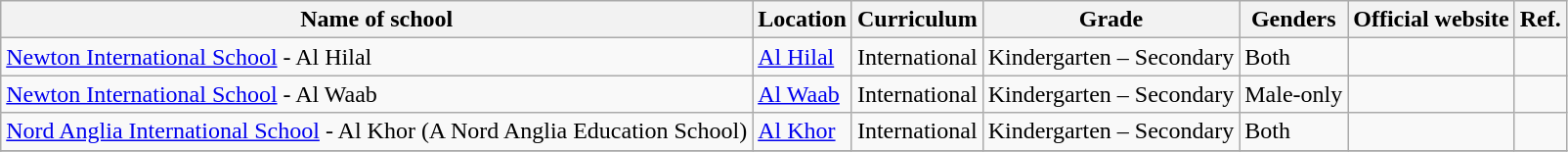<table class="wikitable">
<tr>
<th>Name of school</th>
<th>Location</th>
<th>Curriculum</th>
<th>Grade</th>
<th>Genders</th>
<th>Official website</th>
<th>Ref.</th>
</tr>
<tr>
<td><a href='#'>Newton International School</a> - Al Hilal</td>
<td><a href='#'>Al Hilal</a></td>
<td>International</td>
<td>Kindergarten – Secondary</td>
<td>Both</td>
<td></td>
<td></td>
</tr>
<tr>
<td><a href='#'>Newton International School</a> - Al Waab</td>
<td><a href='#'>Al Waab</a></td>
<td>International</td>
<td>Kindergarten – Secondary</td>
<td>Male-only</td>
<td></td>
<td></td>
</tr>
<tr>
<td><a href='#'>Nord Anglia International School</a> - Al Khor (A Nord Anglia Education School)</td>
<td><a href='#'>Al Khor</a></td>
<td>International</td>
<td>Kindergarten – Secondary</td>
<td>Both</td>
<td></td>
<td></td>
</tr>
<tr>
</tr>
</table>
